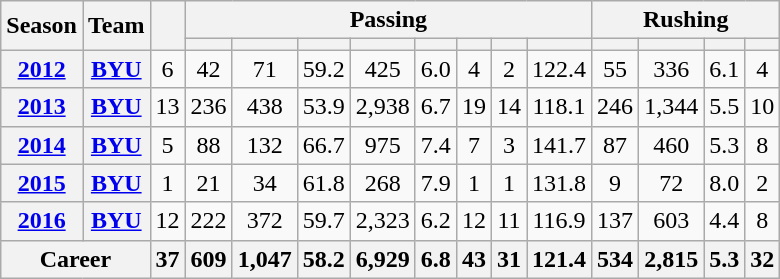<table class="wikitable" style="text-align:center;">
<tr>
<th rowspan="2">Season</th>
<th rowspan="2">Team</th>
<th rowspan="2"></th>
<th colspan="8">Passing</th>
<th colspan="4">Rushing</th>
</tr>
<tr>
<th></th>
<th></th>
<th></th>
<th></th>
<th></th>
<th></th>
<th></th>
<th></th>
<th></th>
<th></th>
<th></th>
<th></th>
</tr>
<tr>
<th><a href='#'>2012</a></th>
<th><a href='#'>BYU</a></th>
<td>6</td>
<td>42</td>
<td>71</td>
<td>59.2</td>
<td>425</td>
<td>6.0</td>
<td>4</td>
<td>2</td>
<td>122.4</td>
<td>55</td>
<td>336</td>
<td>6.1</td>
<td>4</td>
</tr>
<tr>
<th><a href='#'>2013</a></th>
<th><a href='#'>BYU</a></th>
<td>13</td>
<td>236</td>
<td>438</td>
<td>53.9</td>
<td>2,938</td>
<td>6.7</td>
<td>19</td>
<td>14</td>
<td>118.1</td>
<td>246</td>
<td>1,344</td>
<td>5.5</td>
<td>10</td>
</tr>
<tr>
<th><a href='#'>2014</a></th>
<th><a href='#'>BYU</a></th>
<td>5</td>
<td>88</td>
<td>132</td>
<td>66.7</td>
<td>975</td>
<td>7.4</td>
<td>7</td>
<td>3</td>
<td>141.7</td>
<td>87</td>
<td>460</td>
<td>5.3</td>
<td>8</td>
</tr>
<tr>
<th><a href='#'>2015</a></th>
<th><a href='#'>BYU</a></th>
<td>1</td>
<td>21</td>
<td>34</td>
<td>61.8</td>
<td>268</td>
<td>7.9</td>
<td>1</td>
<td>1</td>
<td>131.8</td>
<td>9</td>
<td>72</td>
<td>8.0</td>
<td>2</td>
</tr>
<tr>
<th><a href='#'>2016</a></th>
<th><a href='#'>BYU</a></th>
<td>12</td>
<td>222</td>
<td>372</td>
<td>59.7</td>
<td>2,323</td>
<td>6.2</td>
<td>12</td>
<td>11</td>
<td>116.9</td>
<td>137</td>
<td>603</td>
<td>4.4</td>
<td>8</td>
</tr>
<tr>
<th colspan="2">Career</th>
<th>37</th>
<th>609</th>
<th>1,047</th>
<th>58.2</th>
<th>6,929</th>
<th>6.8</th>
<th>43</th>
<th>31</th>
<th>121.4</th>
<th>534</th>
<th>2,815</th>
<th>5.3</th>
<th>32</th>
</tr>
</table>
